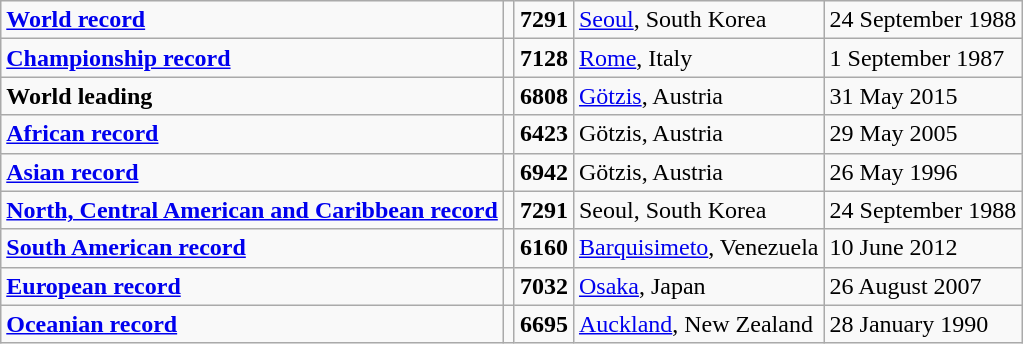<table class="wikitable">
<tr>
<td><strong><a href='#'>World record</a></strong></td>
<td></td>
<td><strong>7291</strong></td>
<td><a href='#'>Seoul</a>, South Korea</td>
<td>24 September 1988</td>
</tr>
<tr>
<td><strong><a href='#'>Championship record</a></strong></td>
<td></td>
<td><strong>7128</strong></td>
<td><a href='#'>Rome</a>, Italy</td>
<td>1 September 1987</td>
</tr>
<tr>
<td><strong>World leading</strong></td>
<td></td>
<td><strong>6808</strong></td>
<td><a href='#'>Götzis</a>, Austria</td>
<td>31 May 2015</td>
</tr>
<tr>
<td><strong><a href='#'>African record</a></strong></td>
<td></td>
<td><strong>6423</strong></td>
<td>Götzis, Austria</td>
<td>29 May 2005</td>
</tr>
<tr>
<td><strong><a href='#'>Asian record</a></strong></td>
<td></td>
<td><strong>6942</strong></td>
<td>Götzis, Austria</td>
<td>26 May 1996</td>
</tr>
<tr>
<td><strong><a href='#'>North, Central American and Caribbean record</a></strong></td>
<td></td>
<td><strong>7291</strong></td>
<td>Seoul, South Korea</td>
<td>24 September 1988</td>
</tr>
<tr>
<td><strong><a href='#'>South American record</a></strong></td>
<td></td>
<td><strong>6160</strong></td>
<td><a href='#'>Barquisimeto</a>, Venezuela</td>
<td>10 June 2012</td>
</tr>
<tr>
<td><strong><a href='#'>European record</a></strong></td>
<td></td>
<td><strong>7032</strong></td>
<td><a href='#'>Osaka</a>, Japan</td>
<td>26 August 2007</td>
</tr>
<tr>
<td><strong><a href='#'>Oceanian record</a></strong></td>
<td></td>
<td><strong>6695</strong></td>
<td><a href='#'>Auckland</a>, New Zealand</td>
<td>28 January 1990</td>
</tr>
</table>
